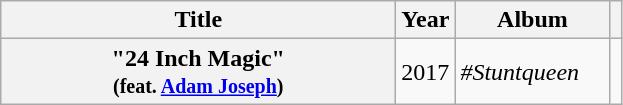<table class="wikitable plainrowheaders" style="text-align:left;">
<tr>
<th scope="col"  style="width:16em;">Title</th>
<th scope="col"  style="width:2em;">Year</th>
<th scope="col"  style="width:6em;">Album</th>
<th rowspan="1"  style="text-align: center;"></th>
</tr>
<tr>
<th scope="row">"24 Inch Magic"<br><small>(feat. <a href='#'>Adam Joseph</a>)</small></th>
<td rowspan="1">2017</td>
<td rowspan="1"><em>#Stuntqueen</em></td>
<td style="text-align: center;"></td>
</tr>
</table>
